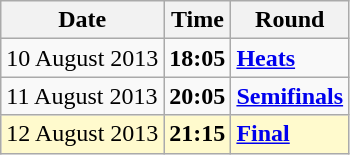<table class="wikitable">
<tr>
<th>Date</th>
<th>Time</th>
<th>Round</th>
</tr>
<tr>
<td>10 August 2013</td>
<td><strong>18:05</strong></td>
<td><strong><a href='#'>Heats</a></strong></td>
</tr>
<tr>
<td>11 August 2013</td>
<td><strong>20:05</strong></td>
<td><strong><a href='#'>Semifinals</a></strong></td>
</tr>
<tr style=background:lemonchiffon>
<td>12 August 2013</td>
<td><strong>21:15</strong></td>
<td><strong><a href='#'>Final</a></strong></td>
</tr>
</table>
